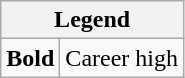<table class="wikitable mw-collapsible mw-collapsed">
<tr>
<th colspan="2">Legend</th>
</tr>
<tr>
<td><strong>Bold</strong></td>
<td>Career high</td>
</tr>
</table>
